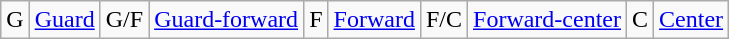<table class="wikitable">
<tr>
<td>G</td>
<td><a href='#'>Guard</a></td>
<td>G/F</td>
<td><a href='#'>Guard-forward</a></td>
<td>F</td>
<td><a href='#'>Forward</a></td>
<td>F/C</td>
<td><a href='#'>Forward-center</a></td>
<td>C</td>
<td><a href='#'>Center</a></td>
</tr>
</table>
